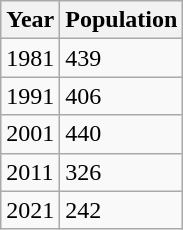<table class="wikitable">
<tr>
<th>Year</th>
<th>Population</th>
</tr>
<tr>
<td>1981</td>
<td>439</td>
</tr>
<tr>
<td>1991</td>
<td>406</td>
</tr>
<tr>
<td>2001</td>
<td>440</td>
</tr>
<tr>
<td>2011</td>
<td>326</td>
</tr>
<tr>
<td>2021</td>
<td>242</td>
</tr>
</table>
